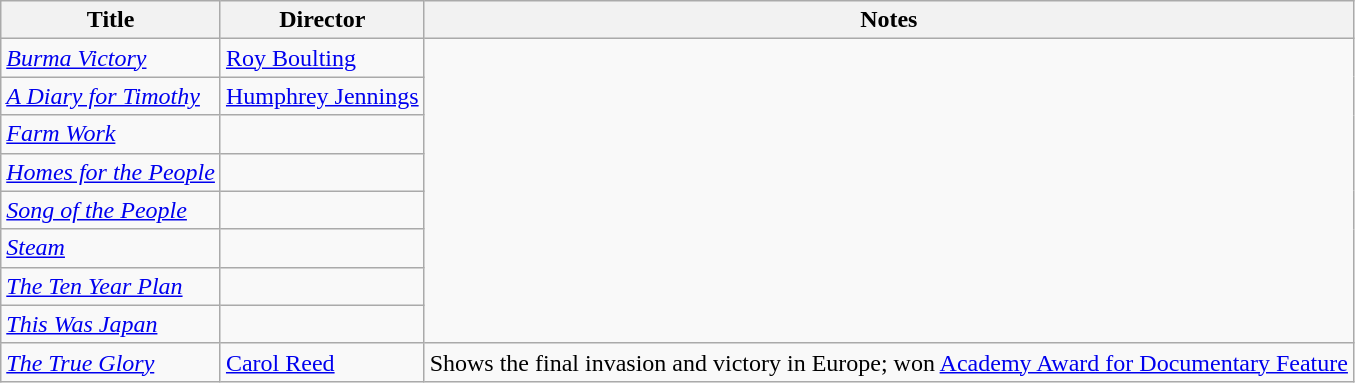<table class="wikitable">
<tr>
<th>Title</th>
<th>Director</th>
<th>Notes</th>
</tr>
<tr>
<td><em><a href='#'>Burma Victory</a></em></td>
<td><a href='#'>Roy Boulting</a></td>
</tr>
<tr>
<td><em><a href='#'>A Diary for Timothy</a></em></td>
<td><a href='#'>Humphrey Jennings</a></td>
</tr>
<tr>
<td><em><a href='#'>Farm Work</a></em></td>
<td></td>
</tr>
<tr>
<td><em><a href='#'>Homes for the People</a></em></td>
<td></td>
</tr>
<tr>
<td><em><a href='#'>Song of the People</a></em></td>
<td></td>
</tr>
<tr>
<td><em><a href='#'>Steam</a></em></td>
<td></td>
</tr>
<tr>
<td><em><a href='#'>The Ten Year Plan</a></em></td>
<td></td>
</tr>
<tr>
<td><em><a href='#'>This Was Japan</a></em></td>
<td></td>
</tr>
<tr>
<td><em><a href='#'>The True Glory</a></em></td>
<td><a href='#'>Carol Reed</a></td>
<td>Shows the final invasion and victory in Europe; won <a href='#'>Academy Award for Documentary Feature</a></td>
</tr>
</table>
